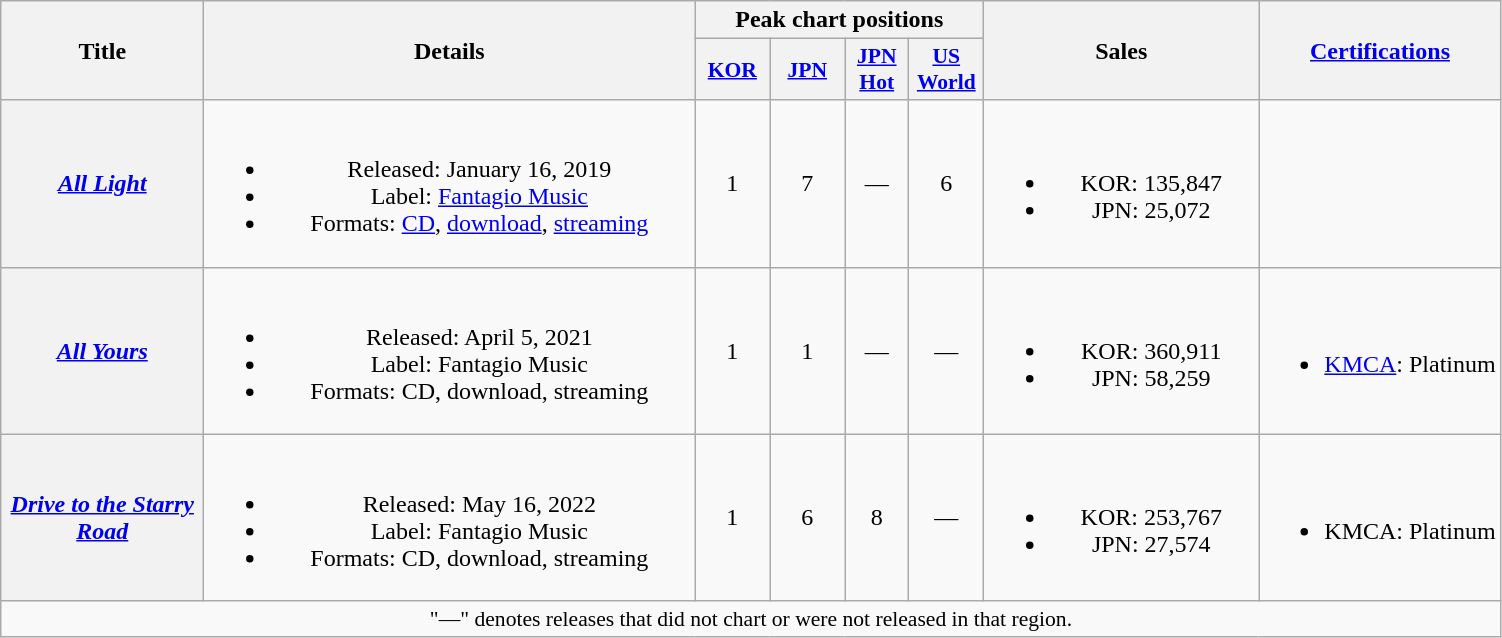<table class="wikitable plainrowheaders" style="text-align:center;">
<tr>
<th scope="col" rowspan="2" style="width:8em;">Title</th>
<th scope="col" rowspan="2" style="width:20em;">Details</th>
<th scope="col" colspan="4">Peak chart positions</th>
<th scope="col" rowspan="2" style="width:11em;">Sales</th>
<th scope="col" rowspan="2"><a href='#'>Certifications</a><br></th>
</tr>
<tr>
<th scope="col" style="width:3em;font-size:90%"><a href='#'>KOR</a><br></th>
<th scope="col" style="width:3em;font-size:90%"><a href='#'>JPN</a><br></th>
<th scope="col" style="font-size:90%; width:2.5em"><a href='#'>JPN<br>Hot</a><br></th>
<th scope="col" style="width:3em;font-size:90%"><a href='#'>US<br>World</a><br></th>
</tr>
<tr>
<th scope="row"><em><a href='#'>All Light</a></em></th>
<td><br><ul><li>Released: January 16, 2019</li><li>Label: <a href='#'>Fantagio Music</a></li><li>Formats: <a href='#'>CD</a>, <a href='#'>download</a>, <a href='#'>streaming</a></li></ul></td>
<td>1</td>
<td>7</td>
<td>—</td>
<td>6</td>
<td><br><ul><li>KOR: 135,847</li><li>JPN: 25,072</li></ul></td>
<td></td>
</tr>
<tr>
<th scope="row"><em><a href='#'>All Yours</a></em></th>
<td><br><ul><li>Released: April 5, 2021</li><li>Label: Fantagio Music</li><li>Formats: CD, download, streaming</li></ul></td>
<td>1</td>
<td>1</td>
<td>—</td>
<td>—</td>
<td><br><ul><li>KOR: 360,911</li><li>JPN: 58,259</li></ul></td>
<td><br><ul><li><a href='#'>KMCA</a>: Platinum</li></ul></td>
</tr>
<tr>
<th scope="row"><em><a href='#'>Drive to the Starry Road</a></em></th>
<td><br><ul><li>Released: May 16, 2022</li><li>Label: Fantagio Music</li><li>Formats: CD, download, streaming</li></ul></td>
<td>1</td>
<td>6</td>
<td>8</td>
<td>—</td>
<td><br><ul><li>KOR: 253,767</li><li>JPN: 27,574</li></ul></td>
<td><br><ul><li>KMCA: Platinum</li></ul></td>
</tr>
<tr>
<td style="font-size:90%" colspan="8">"—" denotes releases that did not chart or were not released in that region.</td>
</tr>
</table>
